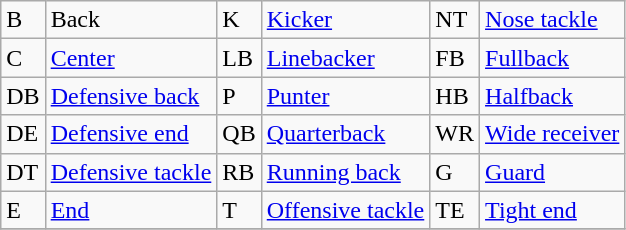<table class="wikitable">
<tr>
<td>B</td>
<td>Back</td>
<td>K</td>
<td><a href='#'>Kicker</a></td>
<td>NT</td>
<td><a href='#'>Nose tackle</a></td>
</tr>
<tr>
<td>C</td>
<td><a href='#'>Center</a></td>
<td>LB</td>
<td><a href='#'>Linebacker</a></td>
<td>FB</td>
<td><a href='#'>Fullback</a></td>
</tr>
<tr>
<td>DB</td>
<td><a href='#'>Defensive back</a></td>
<td>P</td>
<td><a href='#'>Punter</a></td>
<td>HB</td>
<td><a href='#'>Halfback</a></td>
</tr>
<tr>
<td>DE</td>
<td><a href='#'>Defensive end</a></td>
<td>QB</td>
<td><a href='#'>Quarterback</a></td>
<td>WR</td>
<td><a href='#'>Wide receiver</a></td>
</tr>
<tr>
<td>DT</td>
<td><a href='#'>Defensive tackle</a></td>
<td>RB</td>
<td><a href='#'>Running back</a></td>
<td>G</td>
<td><a href='#'>Guard</a></td>
</tr>
<tr>
<td>E</td>
<td><a href='#'>End</a></td>
<td>T</td>
<td><a href='#'>Offensive tackle</a></td>
<td>TE</td>
<td><a href='#'>Tight end</a></td>
</tr>
<tr>
</tr>
</table>
